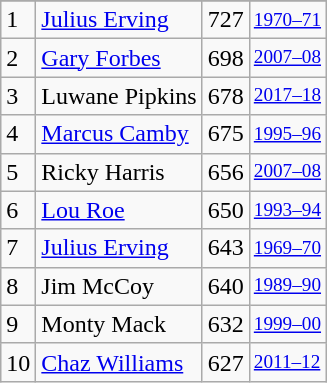<table class="wikitable">
<tr>
</tr>
<tr>
<td>1</td>
<td><a href='#'>Julius Erving</a></td>
<td>727</td>
<td style="font-size:80%;"><a href='#'>1970–71</a></td>
</tr>
<tr>
<td>2</td>
<td><a href='#'>Gary Forbes</a></td>
<td>698</td>
<td style="font-size:80%;"><a href='#'>2007–08</a></td>
</tr>
<tr>
<td>3</td>
<td>Luwane Pipkins</td>
<td>678</td>
<td style="font-size:80%;"><a href='#'>2017–18</a></td>
</tr>
<tr>
<td>4</td>
<td><a href='#'>Marcus Camby</a></td>
<td>675</td>
<td style="font-size:80%;"><a href='#'>1995–96</a></td>
</tr>
<tr>
<td>5</td>
<td>Ricky Harris</td>
<td>656</td>
<td style="font-size:80%;"><a href='#'>2007–08</a></td>
</tr>
<tr>
<td>6</td>
<td><a href='#'>Lou Roe</a></td>
<td>650</td>
<td style="font-size:80%;"><a href='#'>1993–94</a></td>
</tr>
<tr>
<td>7</td>
<td><a href='#'>Julius Erving</a></td>
<td>643</td>
<td style="font-size:80%;"><a href='#'>1969–70</a></td>
</tr>
<tr>
<td>8</td>
<td>Jim McCoy</td>
<td>640</td>
<td style="font-size:80%;"><a href='#'>1989–90</a></td>
</tr>
<tr>
<td>9</td>
<td>Monty Mack</td>
<td>632</td>
<td style="font-size:80%;"><a href='#'>1999–00</a></td>
</tr>
<tr>
<td>10</td>
<td><a href='#'>Chaz Williams</a></td>
<td>627</td>
<td style="font-size:80%;"><a href='#'>2011–12</a></td>
</tr>
</table>
